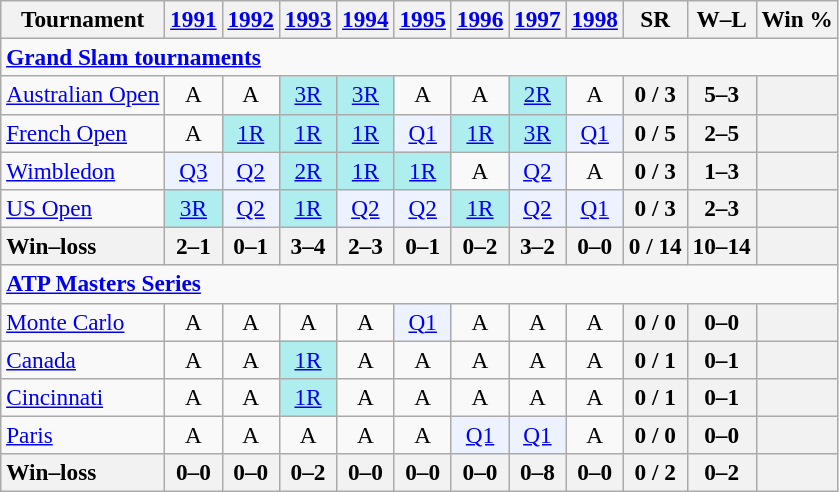<table class=wikitable style=text-align:center;font-size:97%>
<tr>
<th>Tournament</th>
<th><a href='#'>1991</a></th>
<th><a href='#'>1992</a></th>
<th><a href='#'>1993</a></th>
<th><a href='#'>1994</a></th>
<th><a href='#'>1995</a></th>
<th><a href='#'>1996</a></th>
<th><a href='#'>1997</a></th>
<th><a href='#'>1998</a></th>
<th>SR</th>
<th>W–L</th>
<th>Win %</th>
</tr>
<tr>
<td colspan=23 align=left><strong><a href='#'>Grand Slam tournaments</a></strong></td>
</tr>
<tr>
<td align=left><a href='#'>Australian Open</a></td>
<td>A</td>
<td>A</td>
<td bgcolor=afeeee><a href='#'>3R</a></td>
<td bgcolor=afeeee><a href='#'>3R</a></td>
<td>A</td>
<td>A</td>
<td bgcolor=afeeee><a href='#'>2R</a></td>
<td>A</td>
<th>0 / 3</th>
<th>5–3</th>
<th></th>
</tr>
<tr>
<td align=left><a href='#'>French Open</a></td>
<td>A</td>
<td bgcolor=afeeee><a href='#'>1R</a></td>
<td bgcolor=afeeee><a href='#'>1R</a></td>
<td bgcolor=afeeee><a href='#'>1R</a></td>
<td bgcolor=ecf2ff><a href='#'>Q1</a></td>
<td bgcolor=afeeee><a href='#'>1R</a></td>
<td bgcolor=afeeee><a href='#'>3R</a></td>
<td bgcolor=ecf2ff><a href='#'>Q1</a></td>
<th>0 / 5</th>
<th>2–5</th>
<th></th>
</tr>
<tr>
<td align=left><a href='#'>Wimbledon</a></td>
<td bgcolor=ecf2ff><a href='#'>Q3</a></td>
<td bgcolor=ecf2ff><a href='#'>Q2</a></td>
<td bgcolor=afeeee><a href='#'>2R</a></td>
<td bgcolor=afeeee><a href='#'>1R</a></td>
<td bgcolor=afeeee><a href='#'>1R</a></td>
<td>A</td>
<td bgcolor=ecf2ff><a href='#'>Q2</a></td>
<td>A</td>
<th>0 / 3</th>
<th>1–3</th>
<th></th>
</tr>
<tr>
<td align=left><a href='#'>US Open</a></td>
<td bgcolor=afeeee><a href='#'>3R</a></td>
<td bgcolor=ecf2ff><a href='#'>Q2</a></td>
<td bgcolor=afeeee><a href='#'>1R</a></td>
<td bgcolor=ecf2ff><a href='#'>Q2</a></td>
<td bgcolor=ecf2ff><a href='#'>Q2</a></td>
<td bgcolor=afeeee><a href='#'>1R</a></td>
<td bgcolor=ecf2ff><a href='#'>Q2</a></td>
<td bgcolor=ecf2ff><a href='#'>Q1</a></td>
<th>0 / 3</th>
<th>2–3</th>
<th></th>
</tr>
<tr>
<th style=text-align:left>Win–loss</th>
<th>2–1</th>
<th>0–1</th>
<th>3–4</th>
<th>2–3</th>
<th>0–1</th>
<th>0–2</th>
<th>3–2</th>
<th>0–0</th>
<th>0 / 14</th>
<th>10–14</th>
<th></th>
</tr>
<tr>
<td colspan=23 align=left><strong><a href='#'>ATP Masters Series</a></strong></td>
</tr>
<tr>
<td align=left><a href='#'>Monte Carlo</a></td>
<td>A</td>
<td>A</td>
<td>A</td>
<td>A</td>
<td bgcolor=ecf2ff><a href='#'>Q1</a></td>
<td>A</td>
<td>A</td>
<td>A</td>
<th>0 / 0</th>
<th>0–0</th>
<th></th>
</tr>
<tr>
<td align=left><a href='#'>Canada</a></td>
<td>A</td>
<td>A</td>
<td bgcolor=afeeee><a href='#'>1R</a></td>
<td>A</td>
<td>A</td>
<td>A</td>
<td>A</td>
<td>A</td>
<th>0 / 1</th>
<th>0–1</th>
<th></th>
</tr>
<tr>
<td align=left><a href='#'>Cincinnati</a></td>
<td>A</td>
<td>A</td>
<td bgcolor=afeeee><a href='#'>1R</a></td>
<td>A</td>
<td>A</td>
<td>A</td>
<td>A</td>
<td>A</td>
<th>0 / 1</th>
<th>0–1</th>
<th></th>
</tr>
<tr>
<td align=left><a href='#'>Paris</a></td>
<td>A</td>
<td>A</td>
<td>A</td>
<td>A</td>
<td>A</td>
<td bgcolor=ecf2ff><a href='#'>Q1</a></td>
<td bgcolor=ecf2ff><a href='#'>Q1</a></td>
<td>A</td>
<th>0 / 0</th>
<th>0–0</th>
<th></th>
</tr>
<tr>
<th style=text-align:left>Win–loss</th>
<th>0–0</th>
<th>0–0</th>
<th>0–2</th>
<th>0–0</th>
<th>0–0</th>
<th>0–0</th>
<th>0–8</th>
<th>0–0</th>
<th>0 / 2</th>
<th>0–2</th>
<th></th>
</tr>
</table>
